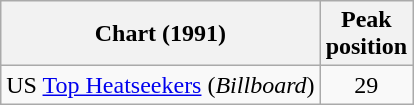<table class="wikitable">
<tr>
<th>Chart (1991)</th>
<th>Peak<br>position</th>
</tr>
<tr>
<td>US <a href='#'>Top Heatseekers</a> (<em>Billboard</em>)</td>
<td align="center">29</td>
</tr>
</table>
